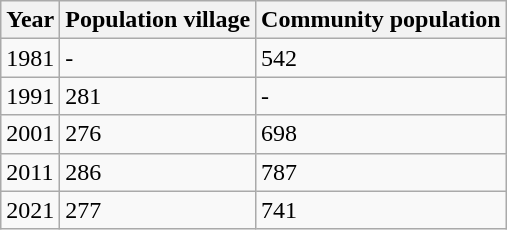<table class=wikitable>
<tr>
<th>Year</th>
<th>Population village</th>
<th>Community population</th>
</tr>
<tr>
<td>1981</td>
<td>-</td>
<td>542</td>
</tr>
<tr>
<td>1991</td>
<td>281</td>
<td>-</td>
</tr>
<tr>
<td>2001</td>
<td>276</td>
<td>698</td>
</tr>
<tr>
<td>2011</td>
<td>286</td>
<td>787</td>
</tr>
<tr>
<td>2021</td>
<td>277</td>
<td>741</td>
</tr>
</table>
